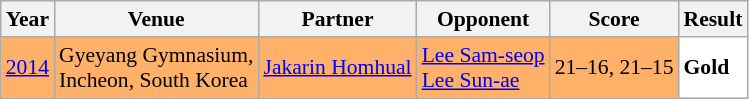<table class="sortable wikitable" style="font-size: 90%;">
<tr>
<th>Year</th>
<th>Venue</th>
<th>Partner</th>
<th>Opponent</th>
<th>Score</th>
<th>Result</th>
</tr>
<tr style="background:#FFB069">
<td align="center"><a href='#'>2014</a></td>
<td align="left">Gyeyang Gymnasium,<br>Incheon, South Korea</td>
<td align="left"> <a href='#'>Jakarin Homhual</a></td>
<td align="left"> <a href='#'>Lee Sam-seop</a><br> <a href='#'>Lee Sun-ae</a></td>
<td align="left">21–16, 21–15</td>
<td style="text-align:left; background:white"> <strong>Gold</strong></td>
</tr>
</table>
